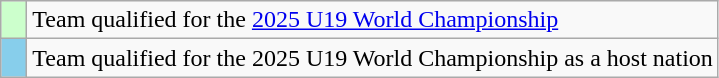<table class="wikitable" style="text-align: center;">
<tr>
<td width=10px bgcolor=#ccffcc></td>
<td align=left>Team qualified for the <a href='#'>2025 U19 World Championship</a></td>
</tr>
<tr>
<td width=10px bgcolor=skyblue></td>
<td align=left>Team qualified for the 2025 U19 World Championship as a host nation</td>
</tr>
</table>
